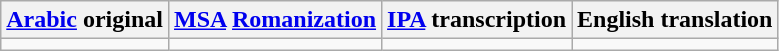<table class="wikitable">
<tr>
<th><a href='#'>Arabic</a> original</th>
<th><a href='#'>MSA</a> <a href='#'>Romanization</a></th>
<th><a href='#'>IPA</a> transcription</th>
<th>English translation</th>
</tr>
<tr style="vertical-align:top; white-space:nowrap;">
<td></td>
<td></td>
<td></td>
<td></td>
</tr>
</table>
